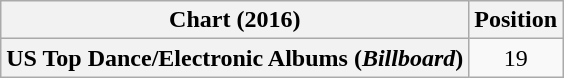<table class="wikitable plainrowheaders" style="text-align:center">
<tr>
<th scope="col">Chart (2016)</th>
<th scope="col">Position</th>
</tr>
<tr>
<th scope="row">US Top Dance/Electronic Albums (<em>Billboard</em>)</th>
<td>19</td>
</tr>
</table>
